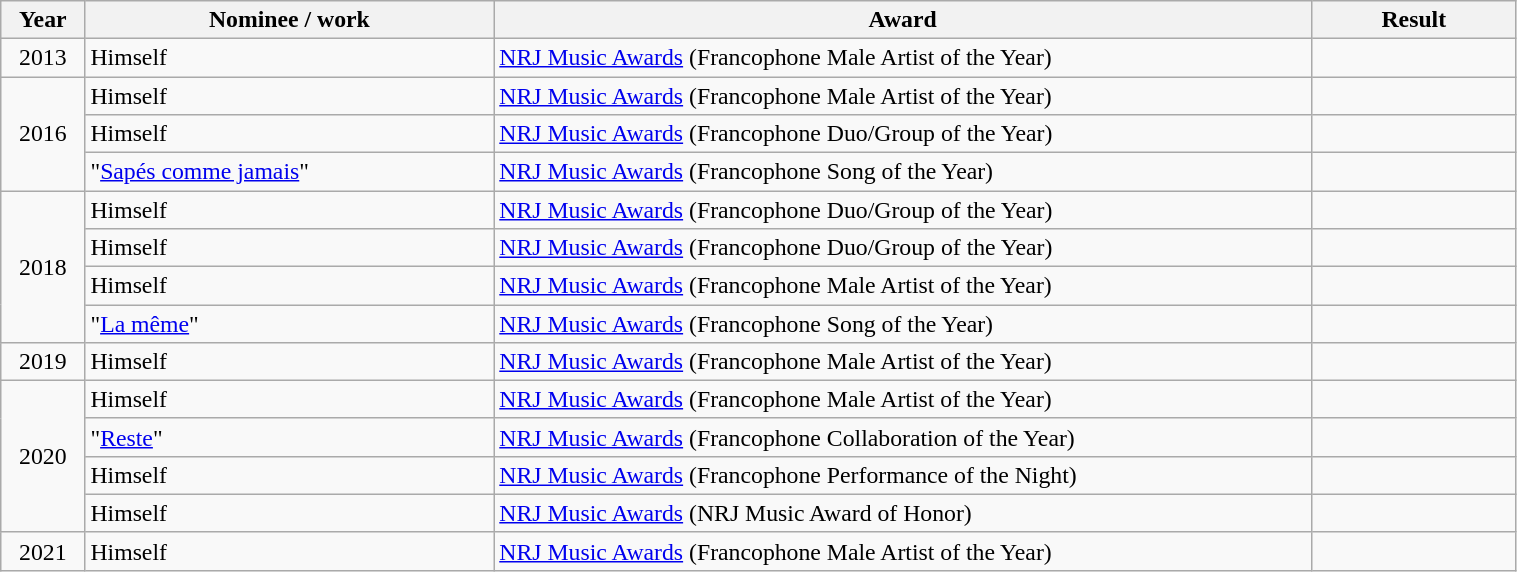<table class="wikitable" style="font-size:99%; text-align:left;" width="80%" "class="wikitable">
<tr>
<th width=1%>Year</th>
<th width=10%>Nominee / work</th>
<th width=20%>Award</th>
<th width=5%>Result</th>
</tr>
<tr>
<td align=center>2013</td>
<td>Himself</td>
<td><a href='#'>NRJ Music Awards</a> (Francophone Male Artist of the Year)</td>
<td></td>
</tr>
<tr>
<td rowspan="3" align="center">2016</td>
<td>Himself</td>
<td><a href='#'>NRJ Music Awards</a> (Francophone Male Artist of the Year)</td>
<td></td>
</tr>
<tr>
<td>Himself</td>
<td><a href='#'>NRJ Music Awards</a> (Francophone Duo/Group of the Year)</td>
<td></td>
</tr>
<tr>
<td>"<a href='#'>Sapés comme jamais</a>"</td>
<td><a href='#'>NRJ Music Awards</a> (Francophone Song of the Year)</td>
<td></td>
</tr>
<tr>
<td rowspan="4" align="center">2018</td>
<td>Himself</td>
<td><a href='#'>NRJ Music Awards</a> (Francophone Duo/Group of the Year)</td>
<td></td>
</tr>
<tr>
<td>Himself</td>
<td><a href='#'>NRJ Music Awards</a> (Francophone Duo/Group of the Year)</td>
<td></td>
</tr>
<tr>
<td>Himself</td>
<td><a href='#'>NRJ Music Awards</a> (Francophone Male Artist of the Year)</td>
<td></td>
</tr>
<tr>
<td>"<a href='#'>La même</a>"</td>
<td><a href='#'>NRJ Music Awards</a> (Francophone Song of the Year)</td>
<td></td>
</tr>
<tr>
<td align=center>2019</td>
<td>Himself</td>
<td><a href='#'>NRJ Music Awards</a> (Francophone Male Artist of the Year)</td>
<td></td>
</tr>
<tr>
<td rowspan="4" align="center">2020</td>
<td>Himself</td>
<td><a href='#'>NRJ Music Awards</a> (Francophone Male Artist of the Year)</td>
<td></td>
</tr>
<tr>
<td>"<a href='#'>Reste</a>"</td>
<td><a href='#'>NRJ Music Awards</a> (Francophone Collaboration of the Year)</td>
<td></td>
</tr>
<tr>
<td>Himself</td>
<td><a href='#'>NRJ Music Awards</a> (Francophone Performance of the Night)</td>
<td></td>
</tr>
<tr>
<td>Himself</td>
<td><a href='#'>NRJ Music Awards</a> (NRJ Music Award of Honor)</td>
<td></td>
</tr>
<tr>
<td align=center>2021</td>
<td>Himself</td>
<td><a href='#'>NRJ Music Awards</a> (Francophone Male Artist of the Year)</td>
<td></td>
</tr>
</table>
